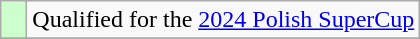<table class="wikitable" style="text-align: left;">
<tr>
<td width=10px bgcolor=#CCFFCC></td>
<td>Qualified for the <a href='#'>2024 Polish SuperCup</a></td>
</tr>
<tr>
</tr>
</table>
